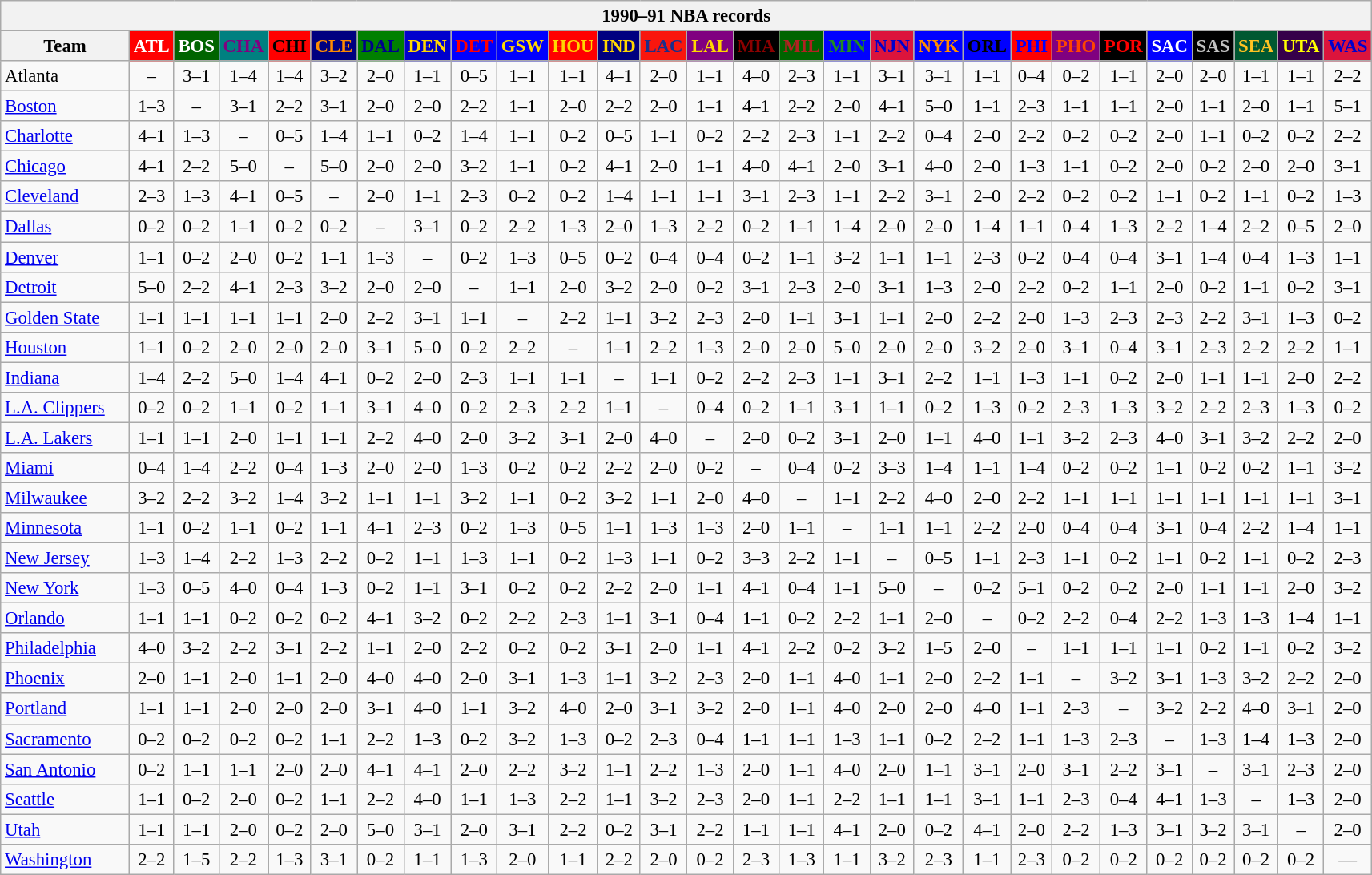<table class="wikitable" style="font-size:95%; text-align:center;">
<tr>
<th colspan=28>1990–91 NBA records</th>
</tr>
<tr>
<th width=100>Team</th>
<th style="background:#FF0000;color:#FFFFFF;width=35">ATL</th>
<th style="background:#006400;color:#FFFFFF;width=35">BOS</th>
<th style="background:#008080;color:#800080;width=35">CHA</th>
<th style="background:#FF0000;color:#000000;width=35">CHI</th>
<th style="background:#000080;color:#FF8C00;width=35">CLE</th>
<th style="background:#008000;color:#00008B;width=35">DAL</th>
<th style="background:#0000CD;color:#FFD700;width=35">DEN</th>
<th style="background:#0000FF;color:#FF0000;width=35">DET</th>
<th style="background:#0000FF;color:#FFD700;width=35">GSW</th>
<th style="background:#FF0000;color:#FFD700;width=35">HOU</th>
<th style="background:#000080;color:#FFD700;width=35">IND</th>
<th style="background:#F9160D;color:#1A2E8B;width=35">LAC</th>
<th style="background:#800080;color:#FFD700;width=35">LAL</th>
<th style="background:#000000;color:#8B0000;width=35">MIA</th>
<th style="background:#006400;color:#B22222;width=35">MIL</th>
<th style="background:#0000FF;color:#228B22;width=35">MIN</th>
<th style="background:#DC143C;color:#0000CD;width=35">NJN</th>
<th style="background:#0000FF;color:#FF8C00;width=35">NYK</th>
<th style="background:#0000FF;color:#000000;width=35">ORL</th>
<th style="background:#FF0000;color:#0000FF;width=35">PHI</th>
<th style="background:#800080;color:#FF4500;width=35">PHO</th>
<th style="background:#000000;color:#FF0000;width=35">POR</th>
<th style="background:#0000FF;color:#FFFFFF;width=35">SAC</th>
<th style="background:#000000;color:#C0C0C0;width=35">SAS</th>
<th style="background:#005831;color:#FFC322;width=35">SEA</th>
<th style="background:#36004A;color:#FFFF00;width=35">UTA</th>
<th style="background:#DC143C;color:#0000CD;width=35">WAS</th>
</tr>
<tr>
<td style="text-align:left;">Atlanta</td>
<td>–</td>
<td>3–1</td>
<td>1–4</td>
<td>1–4</td>
<td>3–2</td>
<td>2–0</td>
<td>1–1</td>
<td>0–5</td>
<td>1–1</td>
<td>1–1</td>
<td>4–1</td>
<td>2–0</td>
<td>1–1</td>
<td>4–0</td>
<td>2–3</td>
<td>1–1</td>
<td>3–1</td>
<td>3–1</td>
<td>1–1</td>
<td>0–4</td>
<td>0–2</td>
<td>1–1</td>
<td>2–0</td>
<td>2–0</td>
<td>1–1</td>
<td>1–1</td>
<td>2–2</td>
</tr>
<tr>
<td style="text-align:left;"><a href='#'>Boston</a></td>
<td>1–3</td>
<td>–</td>
<td>3–1</td>
<td>2–2</td>
<td>3–1</td>
<td>2–0</td>
<td>2–0</td>
<td>2–2</td>
<td>1–1</td>
<td>2–0</td>
<td>2–2</td>
<td>2–0</td>
<td>1–1</td>
<td>4–1</td>
<td>2–2</td>
<td>2–0</td>
<td>4–1</td>
<td>5–0</td>
<td>1–1</td>
<td>2–3</td>
<td>1–1</td>
<td>1–1</td>
<td>2–0</td>
<td>1–1</td>
<td>2–0</td>
<td>1–1</td>
<td>5–1</td>
</tr>
<tr>
<td style="text-align:left;"><a href='#'>Charlotte</a></td>
<td>4–1</td>
<td>1–3</td>
<td>–</td>
<td>0–5</td>
<td>1–4</td>
<td>1–1</td>
<td>0–2</td>
<td>1–4</td>
<td>1–1</td>
<td>0–2</td>
<td>0–5</td>
<td>1–1</td>
<td>0–2</td>
<td>2–2</td>
<td>2–3</td>
<td>1–1</td>
<td>2–2</td>
<td>0–4</td>
<td>2–0</td>
<td>2–2</td>
<td>0–2</td>
<td>0–2</td>
<td>2–0</td>
<td>1–1</td>
<td>0–2</td>
<td>0–2</td>
<td>2–2</td>
</tr>
<tr>
<td style="text-align:left;"><a href='#'>Chicago</a></td>
<td>4–1</td>
<td>2–2</td>
<td>5–0</td>
<td>–</td>
<td>5–0</td>
<td>2–0</td>
<td>2–0</td>
<td>3–2</td>
<td>1–1</td>
<td>0–2</td>
<td>4–1</td>
<td>2–0</td>
<td>1–1</td>
<td>4–0</td>
<td>4–1</td>
<td>2–0</td>
<td>3–1</td>
<td>4–0</td>
<td>2–0</td>
<td>1–3</td>
<td>1–1</td>
<td>0–2</td>
<td>2–0</td>
<td>0–2</td>
<td>2–0</td>
<td>2–0</td>
<td>3–1</td>
</tr>
<tr>
<td style="text-align:left;"><a href='#'>Cleveland</a></td>
<td>2–3</td>
<td>1–3</td>
<td>4–1</td>
<td>0–5</td>
<td>–</td>
<td>2–0</td>
<td>1–1</td>
<td>2–3</td>
<td>0–2</td>
<td>0–2</td>
<td>1–4</td>
<td>1–1</td>
<td>1–1</td>
<td>3–1</td>
<td>2–3</td>
<td>1–1</td>
<td>2–2</td>
<td>3–1</td>
<td>2–0</td>
<td>2–2</td>
<td>0–2</td>
<td>0–2</td>
<td>1–1</td>
<td>0–2</td>
<td>1–1</td>
<td>0–2</td>
<td>1–3</td>
</tr>
<tr>
<td style="text-align:left;"><a href='#'>Dallas</a></td>
<td>0–2</td>
<td>0–2</td>
<td>1–1</td>
<td>0–2</td>
<td>0–2</td>
<td>–</td>
<td>3–1</td>
<td>0–2</td>
<td>2–2</td>
<td>1–3</td>
<td>2–0</td>
<td>1–3</td>
<td>2–2</td>
<td>0–2</td>
<td>1–1</td>
<td>1–4</td>
<td>2–0</td>
<td>2–0</td>
<td>1–4</td>
<td>1–1</td>
<td>0–4</td>
<td>1–3</td>
<td>2–2</td>
<td>1–4</td>
<td>2–2</td>
<td>0–5</td>
<td>2–0</td>
</tr>
<tr>
<td style="text-align:left;"><a href='#'>Denver</a></td>
<td>1–1</td>
<td>0–2</td>
<td>2–0</td>
<td>0–2</td>
<td>1–1</td>
<td>1–3</td>
<td>–</td>
<td>0–2</td>
<td>1–3</td>
<td>0–5</td>
<td>0–2</td>
<td>0–4</td>
<td>0–4</td>
<td>0–2</td>
<td>1–1</td>
<td>3–2</td>
<td>1–1</td>
<td>1–1</td>
<td>2–3</td>
<td>0–2</td>
<td>0–4</td>
<td>0–4</td>
<td>3–1</td>
<td>1–4</td>
<td>0–4</td>
<td>1–3</td>
<td>1–1</td>
</tr>
<tr>
<td style="text-align:left;"><a href='#'>Detroit</a></td>
<td>5–0</td>
<td>2–2</td>
<td>4–1</td>
<td>2–3</td>
<td>3–2</td>
<td>2–0</td>
<td>2–0</td>
<td>–</td>
<td>1–1</td>
<td>2–0</td>
<td>3–2</td>
<td>2–0</td>
<td>0–2</td>
<td>3–1</td>
<td>2–3</td>
<td>2–0</td>
<td>3–1</td>
<td>1–3</td>
<td>2–0</td>
<td>2–2</td>
<td>0–2</td>
<td>1–1</td>
<td>2–0</td>
<td>0–2</td>
<td>1–1</td>
<td>0–2</td>
<td>3–1</td>
</tr>
<tr>
<td style="text-align:left;"><a href='#'>Golden State</a></td>
<td>1–1</td>
<td>1–1</td>
<td>1–1</td>
<td>1–1</td>
<td>2–0</td>
<td>2–2</td>
<td>3–1</td>
<td>1–1</td>
<td>–</td>
<td>2–2</td>
<td>1–1</td>
<td>3–2</td>
<td>2–3</td>
<td>2–0</td>
<td>1–1</td>
<td>3–1</td>
<td>1–1</td>
<td>2–0</td>
<td>2–2</td>
<td>2–0</td>
<td>1–3</td>
<td>2–3</td>
<td>2–3</td>
<td>2–2</td>
<td>3–1</td>
<td>1–3</td>
<td>0–2</td>
</tr>
<tr>
<td style="text-align:left;"><a href='#'>Houston</a></td>
<td>1–1</td>
<td>0–2</td>
<td>2–0</td>
<td>2–0</td>
<td>2–0</td>
<td>3–1</td>
<td>5–0</td>
<td>0–2</td>
<td>2–2</td>
<td>–</td>
<td>1–1</td>
<td>2–2</td>
<td>1–3</td>
<td>2–0</td>
<td>2–0</td>
<td>5–0</td>
<td>2–0</td>
<td>2–0</td>
<td>3–2</td>
<td>2–0</td>
<td>3–1</td>
<td>0–4</td>
<td>3–1</td>
<td>2–3</td>
<td>2–2</td>
<td>2–2</td>
<td>1–1</td>
</tr>
<tr>
<td style="text-align:left;"><a href='#'>Indiana</a></td>
<td>1–4</td>
<td>2–2</td>
<td>5–0</td>
<td>1–4</td>
<td>4–1</td>
<td>0–2</td>
<td>2–0</td>
<td>2–3</td>
<td>1–1</td>
<td>1–1</td>
<td>–</td>
<td>1–1</td>
<td>0–2</td>
<td>2–2</td>
<td>2–3</td>
<td>1–1</td>
<td>3–1</td>
<td>2–2</td>
<td>1–1</td>
<td>1–3</td>
<td>1–1</td>
<td>0–2</td>
<td>2–0</td>
<td>1–1</td>
<td>1–1</td>
<td>2–0</td>
<td>2–2</td>
</tr>
<tr>
<td style="text-align:left;"><a href='#'>L.A. Clippers</a></td>
<td>0–2</td>
<td>0–2</td>
<td>1–1</td>
<td>0–2</td>
<td>1–1</td>
<td>3–1</td>
<td>4–0</td>
<td>0–2</td>
<td>2–3</td>
<td>2–2</td>
<td>1–1</td>
<td>–</td>
<td>0–4</td>
<td>0–2</td>
<td>1–1</td>
<td>3–1</td>
<td>1–1</td>
<td>0–2</td>
<td>1–3</td>
<td>0–2</td>
<td>2–3</td>
<td>1–3</td>
<td>3–2</td>
<td>2–2</td>
<td>2–3</td>
<td>1–3</td>
<td>0–2</td>
</tr>
<tr>
<td style="text-align:left;"><a href='#'>L.A. Lakers</a></td>
<td>1–1</td>
<td>1–1</td>
<td>2–0</td>
<td>1–1</td>
<td>1–1</td>
<td>2–2</td>
<td>4–0</td>
<td>2–0</td>
<td>3–2</td>
<td>3–1</td>
<td>2–0</td>
<td>4–0</td>
<td>–</td>
<td>2–0</td>
<td>0–2</td>
<td>3–1</td>
<td>2–0</td>
<td>1–1</td>
<td>4–0</td>
<td>1–1</td>
<td>3–2</td>
<td>2–3</td>
<td>4–0</td>
<td>3–1</td>
<td>3–2</td>
<td>2–2</td>
<td>2–0</td>
</tr>
<tr>
<td style="text-align:left;"><a href='#'>Miami</a></td>
<td>0–4</td>
<td>1–4</td>
<td>2–2</td>
<td>0–4</td>
<td>1–3</td>
<td>2–0</td>
<td>2–0</td>
<td>1–3</td>
<td>0–2</td>
<td>0–2</td>
<td>2–2</td>
<td>2–0</td>
<td>0–2</td>
<td>–</td>
<td>0–4</td>
<td>0–2</td>
<td>3–3</td>
<td>1–4</td>
<td>1–1</td>
<td>1–4</td>
<td>0–2</td>
<td>0–2</td>
<td>1–1</td>
<td>0–2</td>
<td>0–2</td>
<td>1–1</td>
<td>3–2</td>
</tr>
<tr>
<td style="text-align:left;"><a href='#'>Milwaukee</a></td>
<td>3–2</td>
<td>2–2</td>
<td>3–2</td>
<td>1–4</td>
<td>3–2</td>
<td>1–1</td>
<td>1–1</td>
<td>3–2</td>
<td>1–1</td>
<td>0–2</td>
<td>3–2</td>
<td>1–1</td>
<td>2–0</td>
<td>4–0</td>
<td>–</td>
<td>1–1</td>
<td>2–2</td>
<td>4–0</td>
<td>2–0</td>
<td>2–2</td>
<td>1–1</td>
<td>1–1</td>
<td>1–1</td>
<td>1–1</td>
<td>1–1</td>
<td>1–1</td>
<td>3–1</td>
</tr>
<tr>
<td style="text-align:left;"><a href='#'>Minnesota</a></td>
<td>1–1</td>
<td>0–2</td>
<td>1–1</td>
<td>0–2</td>
<td>1–1</td>
<td>4–1</td>
<td>2–3</td>
<td>0–2</td>
<td>1–3</td>
<td>0–5</td>
<td>1–1</td>
<td>1–3</td>
<td>1–3</td>
<td>2–0</td>
<td>1–1</td>
<td>–</td>
<td>1–1</td>
<td>1–1</td>
<td>2–2</td>
<td>2–0</td>
<td>0–4</td>
<td>0–4</td>
<td>3–1</td>
<td>0–4</td>
<td>2–2</td>
<td>1–4</td>
<td>1–1</td>
</tr>
<tr>
<td style="text-align:left;"><a href='#'>New Jersey</a></td>
<td>1–3</td>
<td>1–4</td>
<td>2–2</td>
<td>1–3</td>
<td>2–2</td>
<td>0–2</td>
<td>1–1</td>
<td>1–3</td>
<td>1–1</td>
<td>0–2</td>
<td>1–3</td>
<td>1–1</td>
<td>0–2</td>
<td>3–3</td>
<td>2–2</td>
<td>1–1</td>
<td>–</td>
<td>0–5</td>
<td>1–1</td>
<td>2–3</td>
<td>1–1</td>
<td>0–2</td>
<td>1–1</td>
<td>0–2</td>
<td>1–1</td>
<td>0–2</td>
<td>2–3</td>
</tr>
<tr>
<td style="text-align:left;"><a href='#'>New York</a></td>
<td>1–3</td>
<td>0–5</td>
<td>4–0</td>
<td>0–4</td>
<td>1–3</td>
<td>0–2</td>
<td>1–1</td>
<td>3–1</td>
<td>0–2</td>
<td>0–2</td>
<td>2–2</td>
<td>2–0</td>
<td>1–1</td>
<td>4–1</td>
<td>0–4</td>
<td>1–1</td>
<td>5–0</td>
<td>–</td>
<td>0–2</td>
<td>5–1</td>
<td>0–2</td>
<td>0–2</td>
<td>2–0</td>
<td>1–1</td>
<td>1–1</td>
<td>2–0</td>
<td>3–2</td>
</tr>
<tr>
<td style="text-align:left;"><a href='#'>Orlando</a></td>
<td>1–1</td>
<td>1–1</td>
<td>0–2</td>
<td>0–2</td>
<td>0–2</td>
<td>4–1</td>
<td>3–2</td>
<td>0–2</td>
<td>2–2</td>
<td>2–3</td>
<td>1–1</td>
<td>3–1</td>
<td>0–4</td>
<td>1–1</td>
<td>0–2</td>
<td>2–2</td>
<td>1–1</td>
<td>2–0</td>
<td>–</td>
<td>0–2</td>
<td>2–2</td>
<td>0–4</td>
<td>2–2</td>
<td>1–3</td>
<td>1–3</td>
<td>1–4</td>
<td>1–1</td>
</tr>
<tr>
<td style="text-align:left;"><a href='#'>Philadelphia</a></td>
<td>4–0</td>
<td>3–2</td>
<td>2–2</td>
<td>3–1</td>
<td>2–2</td>
<td>1–1</td>
<td>2–0</td>
<td>2–2</td>
<td>0–2</td>
<td>0–2</td>
<td>3–1</td>
<td>2–0</td>
<td>1–1</td>
<td>4–1</td>
<td>2–2</td>
<td>0–2</td>
<td>3–2</td>
<td>1–5</td>
<td>2–0</td>
<td>–</td>
<td>1–1</td>
<td>1–1</td>
<td>1–1</td>
<td>0–2</td>
<td>1–1</td>
<td>0–2</td>
<td>3–2</td>
</tr>
<tr>
<td style="text-align:left;"><a href='#'>Phoenix</a></td>
<td>2–0</td>
<td>1–1</td>
<td>2–0</td>
<td>1–1</td>
<td>2–0</td>
<td>4–0</td>
<td>4–0</td>
<td>2–0</td>
<td>3–1</td>
<td>1–3</td>
<td>1–1</td>
<td>3–2</td>
<td>2–3</td>
<td>2–0</td>
<td>1–1</td>
<td>4–0</td>
<td>1–1</td>
<td>2–0</td>
<td>2–2</td>
<td>1–1</td>
<td>–</td>
<td>3–2</td>
<td>3–1</td>
<td>1–3</td>
<td>3–2</td>
<td>2–2</td>
<td>2–0</td>
</tr>
<tr>
<td style="text-align:left;"><a href='#'>Portland</a></td>
<td>1–1</td>
<td>1–1</td>
<td>2–0</td>
<td>2–0</td>
<td>2–0</td>
<td>3–1</td>
<td>4–0</td>
<td>1–1</td>
<td>3–2</td>
<td>4–0</td>
<td>2–0</td>
<td>3–1</td>
<td>3–2</td>
<td>2–0</td>
<td>1–1</td>
<td>4–0</td>
<td>2–0</td>
<td>2–0</td>
<td>4–0</td>
<td>1–1</td>
<td>2–3</td>
<td>–</td>
<td>3–2</td>
<td>2–2</td>
<td>4–0</td>
<td>3–1</td>
<td>2–0</td>
</tr>
<tr>
<td style="text-align:left;"><a href='#'>Sacramento</a></td>
<td>0–2</td>
<td>0–2</td>
<td>0–2</td>
<td>0–2</td>
<td>1–1</td>
<td>2–2</td>
<td>1–3</td>
<td>0–2</td>
<td>3–2</td>
<td>1–3</td>
<td>0–2</td>
<td>2–3</td>
<td>0–4</td>
<td>1–1</td>
<td>1–1</td>
<td>1–3</td>
<td>1–1</td>
<td>0–2</td>
<td>2–2</td>
<td>1–1</td>
<td>1–3</td>
<td>2–3</td>
<td>–</td>
<td>1–3</td>
<td>1–4</td>
<td>1–3</td>
<td>2–0</td>
</tr>
<tr>
<td style="text-align:left;"><a href='#'>San Antonio</a></td>
<td>0–2</td>
<td>1–1</td>
<td>1–1</td>
<td>2–0</td>
<td>2–0</td>
<td>4–1</td>
<td>4–1</td>
<td>2–0</td>
<td>2–2</td>
<td>3–2</td>
<td>1–1</td>
<td>2–2</td>
<td>1–3</td>
<td>2–0</td>
<td>1–1</td>
<td>4–0</td>
<td>2–0</td>
<td>1–1</td>
<td>3–1</td>
<td>2–0</td>
<td>3–1</td>
<td>2–2</td>
<td>3–1</td>
<td>–</td>
<td>3–1</td>
<td>2–3</td>
<td>2–0</td>
</tr>
<tr>
<td style="text-align:left;"><a href='#'>Seattle</a></td>
<td>1–1</td>
<td>0–2</td>
<td>2–0</td>
<td>0–2</td>
<td>1–1</td>
<td>2–2</td>
<td>4–0</td>
<td>1–1</td>
<td>1–3</td>
<td>2–2</td>
<td>1–1</td>
<td>3–2</td>
<td>2–3</td>
<td>2–0</td>
<td>1–1</td>
<td>2–2</td>
<td>1–1</td>
<td>1–1</td>
<td>3–1</td>
<td>1–1</td>
<td>2–3</td>
<td>0–4</td>
<td>4–1</td>
<td>1–3</td>
<td>–</td>
<td>1–3</td>
<td>2–0</td>
</tr>
<tr>
<td style="text-align:left;"><a href='#'>Utah</a></td>
<td>1–1</td>
<td>1–1</td>
<td>2–0</td>
<td>0–2</td>
<td>2–0</td>
<td>5–0</td>
<td>3–1</td>
<td>2–0</td>
<td>3–1</td>
<td>2–2</td>
<td>0–2</td>
<td>3–1</td>
<td>2–2</td>
<td>1–1</td>
<td>1–1</td>
<td>4–1</td>
<td>2–0</td>
<td>0–2</td>
<td>4–1</td>
<td>2–0</td>
<td>2–2</td>
<td>1–3</td>
<td>3–1</td>
<td>3–2</td>
<td>3–1</td>
<td>–</td>
<td>2–0</td>
</tr>
<tr>
<td style="text-align:left;"><a href='#'>Washington</a></td>
<td>2–2</td>
<td>1–5</td>
<td>2–2</td>
<td>1–3</td>
<td>3–1</td>
<td>0–2</td>
<td>1–1</td>
<td>1–3</td>
<td>2–0</td>
<td>1–1</td>
<td>2–2</td>
<td>2–0</td>
<td>0–2</td>
<td>2–3</td>
<td>1–3</td>
<td>1–1</td>
<td>3–2</td>
<td>2–3</td>
<td>1–1</td>
<td>2–3</td>
<td>0–2</td>
<td>0–2</td>
<td>0–2</td>
<td>0–2</td>
<td>0–2</td>
<td>0–2</td>
<td>—</td>
</tr>
</table>
